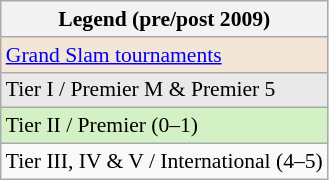<table class="wikitable" style="text-align:left; font-size:90%">
<tr>
<th>Legend (pre/post 2009)</th>
</tr>
<tr>
<td bgcolor="#F3E6D7"><a href='#'>Grand Slam tournaments</a></td>
</tr>
<tr>
<td bgcolor="#e9e9e9">Tier I / Premier M & Premier 5</td>
</tr>
<tr>
<td bgcolor="#d4f1c5">Tier II / Premier (0–1)</td>
</tr>
<tr>
<td>Tier III, IV & V / International (4–5)</td>
</tr>
</table>
